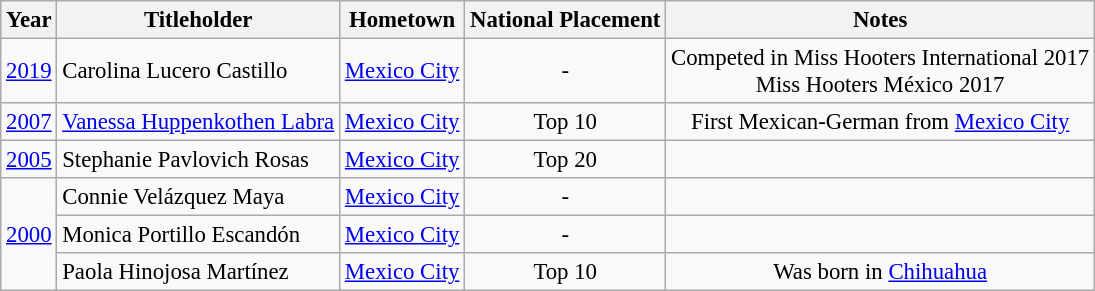<table class="wikitable sortable" style="font-size:95%;">
<tr>
<th>Year</th>
<th>Titleholder</th>
<th>Hometown</th>
<th>National Placement</th>
<th>Notes</th>
</tr>
<tr>
<td align="center"><a href='#'>2019</a></td>
<td>Carolina Lucero Castillo</td>
<td align="center"><a href='#'>Mexico City</a></td>
<td align="center">-</td>
<td align="center">Competed in Miss Hooters International 2017<br>Miss Hooters México 2017</td>
</tr>
<tr>
<td align="center"><a href='#'>2007</a></td>
<td><a href='#'>Vanessa Huppenkothen Labra</a></td>
<td align="center"><a href='#'>Mexico City</a></td>
<td align="center">Top 10</td>
<td align="center">First Mexican-German from <a href='#'>Mexico City</a></td>
</tr>
<tr>
<td align="center"><a href='#'>2005</a></td>
<td>Stephanie Pavlovich Rosas</td>
<td align="center"><a href='#'>Mexico City</a></td>
<td align="center">Top 20</td>
<td></td>
</tr>
<tr>
<td rowspan=3 align="center"><a href='#'>2000</a></td>
<td>Connie Velázquez Maya</td>
<td align="center"><a href='#'>Mexico City</a></td>
<td align="center">-</td>
<td></td>
</tr>
<tr>
<td>Monica Portillo Escandón</td>
<td align="center"><a href='#'>Mexico City</a></td>
<td align="center">-</td>
<td></td>
</tr>
<tr>
<td>Paola Hinojosa Martínez</td>
<td align="center"><a href='#'>Mexico City</a></td>
<td align="center">Top 10</td>
<td align="center">Was born in <a href='#'>Chihuahua</a></td>
</tr>
</table>
